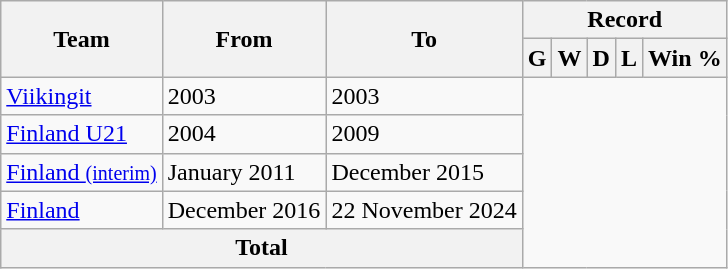<table class="wikitable" style="text-align: center">
<tr>
<th rowspan="2">Team</th>
<th rowspan="2">From</th>
<th rowspan="2">To</th>
<th colspan="5">Record</th>
</tr>
<tr>
<th>G</th>
<th>W</th>
<th>D</th>
<th>L</th>
<th>Win %</th>
</tr>
<tr>
<td align=left><a href='#'>Viikingit</a></td>
<td align=left>2003</td>
<td align=left>2003<br></td>
</tr>
<tr>
<td align=left><a href='#'>Finland U21</a></td>
<td align=left>2004</td>
<td align=left>2009<br></td>
</tr>
<tr>
<td align=left><a href='#'>Finland <small>(interim)</small></a></td>
<td align=left>January 2011</td>
<td align=left>December 2015<br></td>
</tr>
<tr>
<td align=left><a href='#'>Finland</a></td>
<td align=left>December 2016</td>
<td align=left>22 November 2024<br></td>
</tr>
<tr>
<th colspan="3">Total<br></th>
</tr>
</table>
